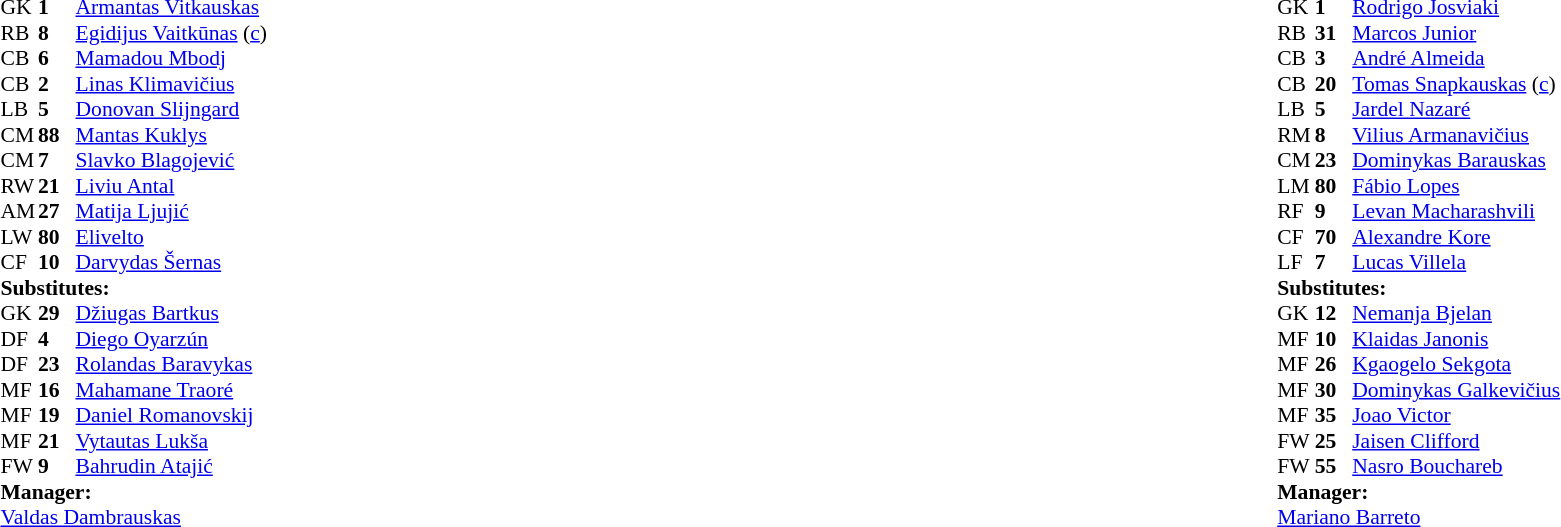<table width="100%">
<tr>
<td valign="top" width="50%"><br><table style="font-size: 90%" cellspacing="0" cellpadding="0">
<tr>
<th width=25></th>
<th width=25></th>
</tr>
<tr>
<td>GK</td>
<td><strong>1</strong></td>
<td> <a href='#'>Armantas Vitkauskas</a></td>
</tr>
<tr>
<td>RB</td>
<td><strong>8</strong></td>
<td> <a href='#'>Egidijus Vaitkūnas</a> (<a href='#'>c</a>)</td>
<td></td>
</tr>
<tr>
<td>CB</td>
<td><strong>6</strong></td>
<td> <a href='#'>Mamadou Mbodj</a></td>
</tr>
<tr>
<td>CB</td>
<td><strong>2</strong></td>
<td> <a href='#'>Linas Klimavičius</a></td>
<td></td>
</tr>
<tr>
<td>LB</td>
<td><strong>5</strong></td>
<td> <a href='#'>Donovan Slijngard</a></td>
</tr>
<tr>
<td>CM</td>
<td><strong>88</strong></td>
<td> <a href='#'>Mantas Kuklys</a></td>
</tr>
<tr>
<td>CM</td>
<td><strong>7</strong></td>
<td> <a href='#'>Slavko Blagojević</a></td>
</tr>
<tr>
<td>RW</td>
<td><strong>21</strong></td>
<td> <a href='#'>Liviu Antal</a></td>
<td></td>
<td></td>
</tr>
<tr>
<td>AM</td>
<td><strong>27</strong></td>
<td> <a href='#'>Matija Ljujić</a></td>
<td></td>
<td></td>
</tr>
<tr>
<td>LW</td>
<td><strong>80</strong></td>
<td> <a href='#'>Elivelto</a></td>
<td></td>
</tr>
<tr>
<td>CF</td>
<td><strong>10</strong></td>
<td> <a href='#'>Darvydas Šernas</a></td>
</tr>
<tr>
<td colspan=3><strong>Substitutes:</strong></td>
</tr>
<tr>
<td>GK</td>
<td><strong>29</strong></td>
<td> <a href='#'>Džiugas Bartkus</a></td>
</tr>
<tr>
<td>DF</td>
<td><strong>4</strong></td>
<td> <a href='#'>Diego Oyarzún</a></td>
</tr>
<tr>
<td>DF</td>
<td><strong>23</strong></td>
<td> <a href='#'>Rolandas Baravykas</a></td>
</tr>
<tr>
<td>MF</td>
<td><strong>16</strong></td>
<td> <a href='#'>Mahamane Traoré</a></td>
</tr>
<tr>
<td>MF</td>
<td><strong>19</strong></td>
<td> <a href='#'>Daniel Romanovskij</a></td>
</tr>
<tr>
<td>MF</td>
<td><strong>21</strong></td>
<td> <a href='#'>Vytautas Lukša</a></td>
<td></td>
<td></td>
</tr>
<tr>
<td>FW</td>
<td><strong>9</strong></td>
<td> <a href='#'>Bahrudin Atajić</a></td>
<td></td>
<td></td>
</tr>
<tr>
<td colspan=3><strong>Manager:</strong></td>
</tr>
<tr>
<td colspan=4> <a href='#'>Valdas Dambrauskas</a></td>
</tr>
</table>
</td>
<td valign="top"></td>
<td style="vertical-align:top; width:50%"><br><table cellspacing="0" cellpadding="0" style="font-size:90%; margin:auto">
<tr>
<th width=25></th>
<th width=25></th>
</tr>
<tr>
<td>GK</td>
<td><strong>1</strong></td>
<td> <a href='#'>Rodrigo Josviaki</a></td>
</tr>
<tr>
<td>RB</td>
<td><strong>31</strong></td>
<td> <a href='#'>Marcos Junior</a></td>
</tr>
<tr>
<td>CB</td>
<td><strong>3</strong></td>
<td> <a href='#'>André Almeida</a></td>
<td></td>
</tr>
<tr>
<td>CB</td>
<td><strong>20</strong></td>
<td> <a href='#'>Tomas Snapkauskas</a> (<a href='#'>c</a>)</td>
</tr>
<tr>
<td>LB</td>
<td><strong>5</strong></td>
<td> <a href='#'>Jardel Nazaré</a></td>
</tr>
<tr>
<td>RM</td>
<td><strong>8</strong></td>
<td> <a href='#'>Vilius Armanavičius</a></td>
<td></td>
</tr>
<tr>
<td>CM</td>
<td><strong>23</strong></td>
<td> <a href='#'>Dominykas Barauskas</a></td>
</tr>
<tr>
<td>LM</td>
<td><strong>80</strong></td>
<td> <a href='#'>Fábio Lopes</a></td>
</tr>
<tr>
<td>RF</td>
<td><strong>9</strong></td>
<td> <a href='#'>Levan Macharashvili</a></td>
<td></td>
<td></td>
</tr>
<tr>
<td>CF</td>
<td><strong>70</strong></td>
<td> <a href='#'>Alexandre Kore</a></td>
<td></td>
<td></td>
</tr>
<tr>
<td>LF</td>
<td><strong>7</strong></td>
<td> <a href='#'>Lucas Villela</a></td>
<td></td>
<td></td>
</tr>
<tr>
<td colspan=3><strong>Substitutes:</strong></td>
</tr>
<tr>
<td>GK</td>
<td><strong>12</strong></td>
<td> <a href='#'>Nemanja Bjelan</a></td>
</tr>
<tr>
<td>MF</td>
<td><strong>10</strong></td>
<td> <a href='#'>Klaidas Janonis</a></td>
<td></td>
<td></td>
</tr>
<tr>
<td>MF</td>
<td><strong>26</strong></td>
<td> <a href='#'>Kgaogelo Sekgota</a></td>
</tr>
<tr>
<td>MF</td>
<td><strong>30</strong></td>
<td> <a href='#'>Dominykas Galkevičius</a></td>
</tr>
<tr>
<td>MF</td>
<td><strong>35</strong></td>
<td> <a href='#'>Joao Victor</a></td>
</tr>
<tr>
<td>FW</td>
<td><strong>25</strong></td>
<td> <a href='#'>Jaisen Clifford</a></td>
<td></td>
<td></td>
</tr>
<tr>
<td>FW</td>
<td><strong>55</strong></td>
<td> <a href='#'>Nasro Bouchareb</a></td>
<td></td>
<td></td>
</tr>
<tr>
<td colspan=3><strong>Manager:</strong></td>
</tr>
<tr>
<td colspan=4> <a href='#'>Mariano Barreto</a></td>
</tr>
</table>
</td>
</tr>
</table>
